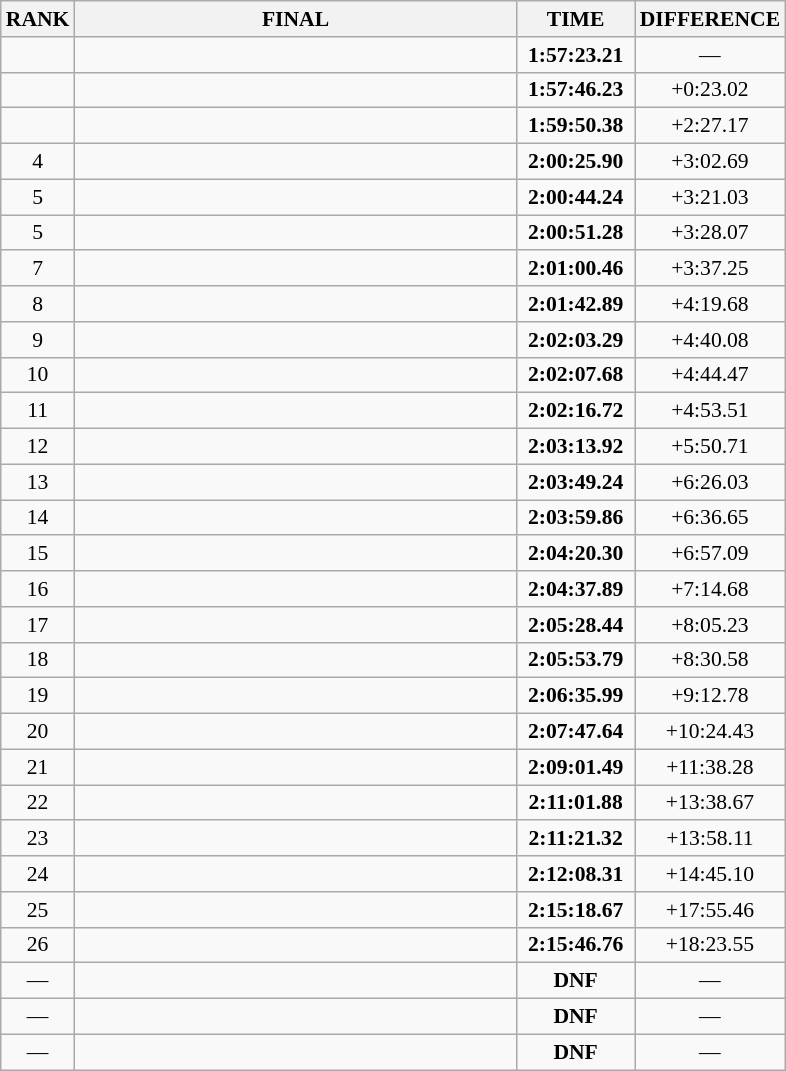<table class="wikitable" style="border-collapse: collapse; font-size: 90%;">
<tr>
<th>RANK</th>
<th style="width: 20em">FINAL</th>
<th style="width: 5em">TIME</th>
<th style="width: 5em">DIFFERENCE</th>
</tr>
<tr>
<td align="center"></td>
<td></td>
<td align="center"><strong>1:57:23.21</strong></td>
<td align="center">—</td>
</tr>
<tr>
<td align="center"></td>
<td></td>
<td align="center"><strong>1:57:46.23</strong></td>
<td align="center">+0:23.02</td>
</tr>
<tr>
<td align="center"></td>
<td></td>
<td align="center"><strong>1:59:50.38</strong></td>
<td align="center">+2:27.17</td>
</tr>
<tr>
<td align="center">4</td>
<td></td>
<td align="center"><strong>2:00:25.90</strong></td>
<td align="center">+3:02.69</td>
</tr>
<tr>
<td align="center">5</td>
<td></td>
<td align="center"><strong>2:00:44.24</strong></td>
<td align="center">+3:21.03</td>
</tr>
<tr>
<td align="center">5</td>
<td></td>
<td align="center"><strong>2:00:51.28</strong></td>
<td align="center">+3:28.07</td>
</tr>
<tr>
<td align="center">7</td>
<td></td>
<td align="center"><strong>2:01:00.46</strong></td>
<td align="center">+3:37.25</td>
</tr>
<tr>
<td align="center">8</td>
<td></td>
<td align="center"><strong>2:01:42.89</strong></td>
<td align="center">+4:19.68</td>
</tr>
<tr>
<td align="center">9</td>
<td></td>
<td align="center"><strong>2:02:03.29</strong></td>
<td align="center">+4:40.08</td>
</tr>
<tr>
<td align="center">10</td>
<td></td>
<td align="center"><strong>2:02:07.68</strong></td>
<td align="center">+4:44.47</td>
</tr>
<tr>
<td align="center">11</td>
<td></td>
<td align="center"><strong>2:02:16.72</strong></td>
<td align="center">+4:53.51</td>
</tr>
<tr>
<td align="center">12</td>
<td></td>
<td align="center"><strong>2:03:13.92</strong></td>
<td align="center">+5:50.71</td>
</tr>
<tr>
<td align="center">13</td>
<td></td>
<td align="center"><strong>2:03:49.24</strong></td>
<td align="center">+6:26.03</td>
</tr>
<tr>
<td align="center">14</td>
<td></td>
<td align="center"><strong>2:03:59.86</strong></td>
<td align="center">+6:36.65</td>
</tr>
<tr>
<td align="center">15</td>
<td></td>
<td align="center"><strong>2:04:20.30</strong></td>
<td align="center">+6:57.09</td>
</tr>
<tr>
<td align="center">16</td>
<td></td>
<td align="center"><strong>2:04:37.89</strong></td>
<td align="center">+7:14.68</td>
</tr>
<tr>
<td align="center">17</td>
<td></td>
<td align="center"><strong>2:05:28.44</strong></td>
<td align="center">+8:05.23</td>
</tr>
<tr>
<td align="center">18</td>
<td></td>
<td align="center"><strong>2:05:53.79</strong></td>
<td align="center">+8:30.58</td>
</tr>
<tr>
<td align="center">19</td>
<td></td>
<td align="center"><strong>2:06:35.99</strong></td>
<td align="center">+9:12.78</td>
</tr>
<tr>
<td align="center">20</td>
<td></td>
<td align="center"><strong>2:07:47.64</strong></td>
<td align="center">+10:24.43</td>
</tr>
<tr>
<td align="center">21</td>
<td></td>
<td align="center"><strong>2:09:01.49</strong></td>
<td align="center">+11:38.28</td>
</tr>
<tr>
<td align="center">22</td>
<td></td>
<td align="center"><strong>2:11:01.88</strong></td>
<td align="center">+13:38.67</td>
</tr>
<tr>
<td align="center">23</td>
<td></td>
<td align="center"><strong>2:11:21.32</strong></td>
<td align="center">+13:58.11</td>
</tr>
<tr>
<td align="center">24</td>
<td></td>
<td align="center"><strong>2:12:08.31</strong></td>
<td align="center">+14:45.10</td>
</tr>
<tr>
<td align="center">25</td>
<td></td>
<td align="center"><strong>2:15:18.67</strong></td>
<td align="center">+17:55.46</td>
</tr>
<tr>
<td align="center">26</td>
<td></td>
<td align="center"><strong>2:15:46.76</strong></td>
<td align="center">+18:23.55</td>
</tr>
<tr>
<td align="center">—</td>
<td></td>
<td align="center"><strong>DNF</strong></td>
<td align="center">—</td>
</tr>
<tr>
<td align="center">—</td>
<td></td>
<td align="center"><strong>DNF</strong></td>
<td align="center">—</td>
</tr>
<tr>
<td align="center">—</td>
<td></td>
<td align="center"><strong>DNF</strong></td>
<td align="center">—</td>
</tr>
</table>
